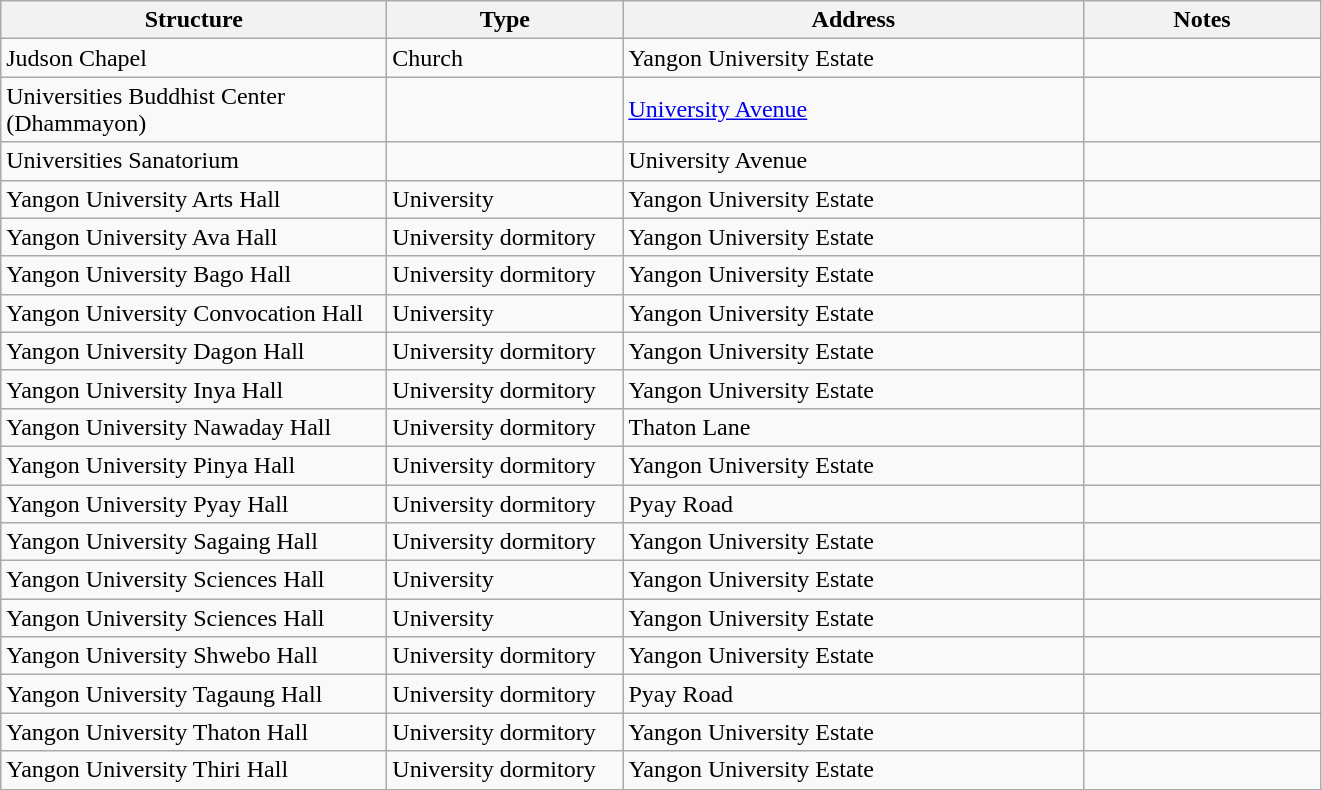<table class="wikitable" border="1">
<tr>
<th width="250">Structure</th>
<th width="150">Type</th>
<th width="300">Address</th>
<th width="150">Notes</th>
</tr>
<tr>
<td>Judson Chapel</td>
<td>Church</td>
<td>Yangon University Estate</td>
<td></td>
</tr>
<tr>
<td>Universities Buddhist Center (Dhammayon)</td>
<td></td>
<td><a href='#'>University Avenue</a></td>
<td></td>
</tr>
<tr>
<td>Universities Sanatorium</td>
<td></td>
<td>University Avenue</td>
<td></td>
</tr>
<tr>
<td>Yangon University Arts Hall</td>
<td>University</td>
<td>Yangon University Estate</td>
<td></td>
</tr>
<tr>
<td>Yangon University Ava Hall</td>
<td>University dormitory</td>
<td>Yangon University Estate</td>
<td></td>
</tr>
<tr>
<td>Yangon University Bago Hall</td>
<td>University dormitory</td>
<td>Yangon University Estate</td>
<td></td>
</tr>
<tr>
<td>Yangon University Convocation Hall</td>
<td>University</td>
<td>Yangon University Estate</td>
<td></td>
</tr>
<tr>
<td>Yangon University Dagon Hall</td>
<td>University dormitory</td>
<td>Yangon University Estate</td>
<td></td>
</tr>
<tr>
<td>Yangon University Inya Hall</td>
<td>University dormitory</td>
<td>Yangon University Estate</td>
<td></td>
</tr>
<tr>
<td>Yangon University Nawaday Hall</td>
<td>University dormitory</td>
<td>Thaton Lane</td>
<td></td>
</tr>
<tr>
<td>Yangon University Pinya Hall</td>
<td>University dormitory</td>
<td>Yangon University Estate</td>
<td></td>
</tr>
<tr>
<td>Yangon University Pyay Hall</td>
<td>University dormitory</td>
<td>Pyay Road</td>
<td></td>
</tr>
<tr>
<td>Yangon University Sagaing Hall</td>
<td>University dormitory</td>
<td>Yangon University Estate</td>
<td></td>
</tr>
<tr>
<td>Yangon University Sciences Hall</td>
<td>University</td>
<td>Yangon University Estate</td>
<td></td>
</tr>
<tr>
<td>Yangon University Sciences Hall</td>
<td>University</td>
<td>Yangon University Estate</td>
<td></td>
</tr>
<tr>
<td>Yangon University Shwebo Hall</td>
<td>University dormitory</td>
<td>Yangon University Estate</td>
<td></td>
</tr>
<tr>
<td>Yangon University Tagaung Hall</td>
<td>University dormitory</td>
<td>Pyay Road</td>
<td></td>
</tr>
<tr>
<td>Yangon University Thaton Hall</td>
<td>University dormitory</td>
<td>Yangon University Estate</td>
<td></td>
</tr>
<tr>
<td>Yangon University Thiri Hall</td>
<td>University dormitory</td>
<td>Yangon University Estate</td>
<td></td>
</tr>
</table>
